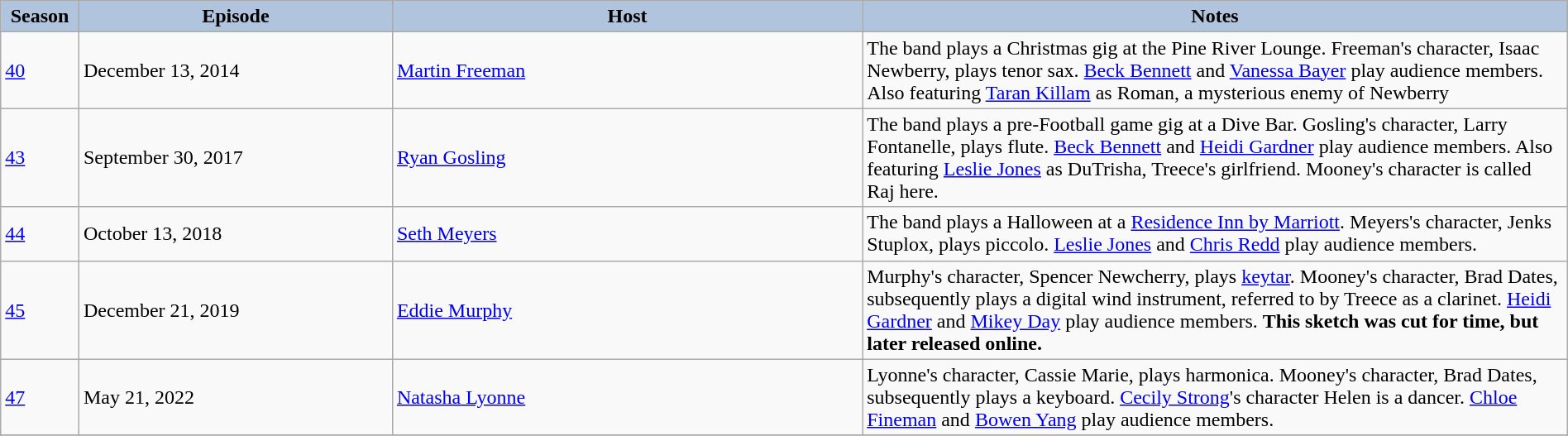<table class="wikitable" style="width:100%;">
<tr>
<th style="background:#B0C4DE;" width="5%">Season</th>
<th style="background:#B0C4DE;" width="20%">Episode</th>
<th style="background:#B0C4DE;" width="30%">Host</th>
<th style="background:#B0C4DE;" width="45%">Notes</th>
</tr>
<tr>
<td><a href='#'>40</a></td>
<td>December 13, 2014</td>
<td><a href='#'>Martin Freeman</a></td>
<td>The band plays a Christmas gig at the Pine River Lounge. Freeman's character, Isaac Newberry, plays tenor sax. <a href='#'>Beck Bennett</a> and <a href='#'>Vanessa Bayer</a> play audience members. Also featuring <a href='#'>Taran Killam</a> as Roman, a mysterious enemy of Newberry</td>
</tr>
<tr>
<td><a href='#'>43</a></td>
<td>September 30, 2017</td>
<td><a href='#'>Ryan Gosling</a></td>
<td>The band plays a pre-Football game gig at a Dive Bar. Gosling's character, Larry Fontanelle, plays flute. <a href='#'>Beck Bennett</a> and <a href='#'>Heidi Gardner</a> play audience members. Also featuring <a href='#'>Leslie Jones</a> as DuTrisha, Treece's girlfriend. Mooney's character is called Raj here.</td>
</tr>
<tr>
<td><a href='#'>44</a></td>
<td>October 13, 2018</td>
<td><a href='#'>Seth Meyers</a></td>
<td>The band plays a Halloween at a  <a href='#'>Residence Inn by Marriott</a>. Meyers's character, Jenks Stuplox, plays piccolo. <a href='#'>Leslie Jones</a> and <a href='#'>Chris Redd</a> play audience members.</td>
</tr>
<tr>
<td><a href='#'>45</a></td>
<td>December 21, 2019</td>
<td><a href='#'>Eddie Murphy</a></td>
<td>Murphy's character, Spencer Newcherry, plays <a href='#'>keytar</a>. Mooney's character, Brad Dates, subsequently plays a digital wind instrument, referred to by Treece as a clarinet. <a href='#'>Heidi Gardner</a> and <a href='#'>Mikey Day</a> play audience members. <strong>This sketch was cut for time, but later released online.</strong></td>
</tr>
<tr>
<td><a href='#'>47</a></td>
<td>May 21, 2022</td>
<td><a href='#'>Natasha Lyonne</a></td>
<td>Lyonne's character, Cassie Marie, plays harmonica. Mooney's character, Brad Dates, subsequently plays a keyboard. <a href='#'>Cecily Strong</a>'s character Helen is a dancer. <a href='#'>Chloe Fineman</a> and <a href='#'>Bowen Yang</a> play audience members.</td>
</tr>
<tr>
</tr>
</table>
